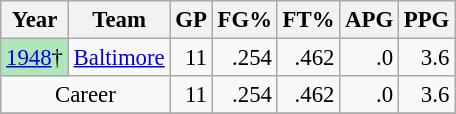<table class="wikitable sortable" style="font-size:95%; text-align:right;">
<tr>
<th>Year</th>
<th>Team</th>
<th>GP</th>
<th>FG%</th>
<th>FT%</th>
<th>APG</th>
<th>PPG</th>
</tr>
<tr>
<td style="text-align:left; background:#afe6ba;"><a href='#'>1948</a>†</td>
<td style="text-align:left;"><a href='#'>Baltimore</a></td>
<td>11</td>
<td>.254</td>
<td>.462</td>
<td>.0</td>
<td>3.6</td>
</tr>
<tr>
<td style="text-align:center;" colspan="2">Career</td>
<td>11</td>
<td>.254</td>
<td>.462</td>
<td>.0</td>
<td>3.6</td>
</tr>
<tr>
</tr>
</table>
